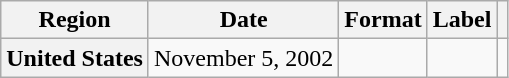<table class="wikitable plainrowheaders">
<tr>
<th scope="col">Region</th>
<th scope="col">Date</th>
<th scope="col">Format</th>
<th scope="col">Label</th>
<th scope="col"></th>
</tr>
<tr>
<th scope="row">United States</th>
<td rowspan="1">November 5, 2002</td>
<td rowspan="1"></td>
<td></td>
<td></td>
</tr>
</table>
